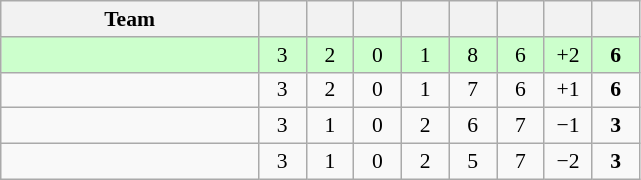<table class="wikitable" style="text-align: center; font-size: 90%;">
<tr>
<th width=165>Team</th>
<th width=25></th>
<th width=25></th>
<th width=25></th>
<th width=25></th>
<th width=25></th>
<th width=25></th>
<th width=25></th>
<th width=25></th>
</tr>
<tr bgcolor="ccffcc">
<td align="left"><em></em></td>
<td>3</td>
<td>2</td>
<td>0</td>
<td>1</td>
<td>8</td>
<td>6</td>
<td>+2</td>
<td><strong>6</strong></td>
</tr>
<tr>
<td align="left"></td>
<td>3</td>
<td>2</td>
<td>0</td>
<td>1</td>
<td>7</td>
<td>6</td>
<td>+1</td>
<td><strong>6</strong></td>
</tr>
<tr>
<td align="left"></td>
<td>3</td>
<td>1</td>
<td>0</td>
<td>2</td>
<td>6</td>
<td>7</td>
<td>−1</td>
<td><strong>3</strong></td>
</tr>
<tr>
<td align="left"></td>
<td>3</td>
<td>1</td>
<td>0</td>
<td>2</td>
<td>5</td>
<td>7</td>
<td>−2</td>
<td><strong>3</strong></td>
</tr>
</table>
